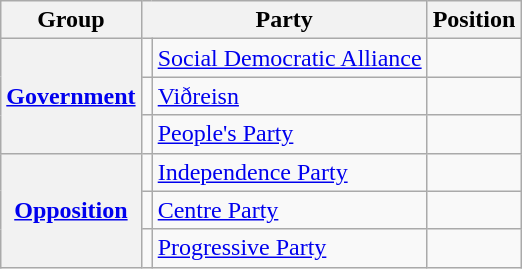<table class="wikitable">
<tr>
<th>Group</th>
<th colspan="2">Party</th>
<th>Position</th>
</tr>
<tr>
<th rowspan="3"><a href='#'>Government</a></th>
<td></td>
<td><a href='#'>Social Democratic Alliance</a></td>
<td></td>
</tr>
<tr>
<td></td>
<td><a href='#'>Viðreisn</a></td>
<td></td>
</tr>
<tr>
<td></td>
<td><a href='#'>People's Party</a></td>
<td></td>
</tr>
<tr>
<th rowspan="3"><a href='#'>Opposition</a></th>
<td></td>
<td><a href='#'>Independence Party</a></td>
<td></td>
</tr>
<tr>
<td></td>
<td><a href='#'>Centre Party</a></td>
<td></td>
</tr>
<tr>
<td></td>
<td><a href='#'>Progressive Party</a></td>
<td></td>
</tr>
</table>
